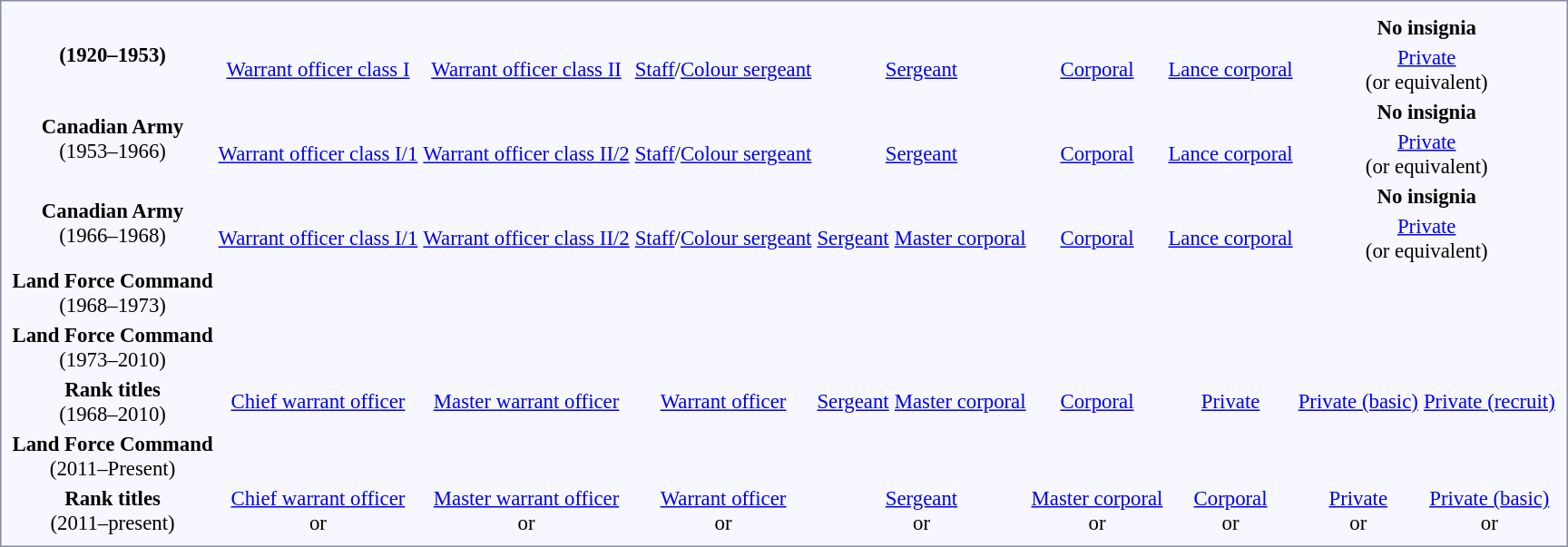<table style="border:1px solid #8888aa; background-color:#f7f8ff; padding:5px; font-size:95%; margin: 0px 12px 12px 0px;">
<tr style="background-color:#CCCCCC; text-align:center;">
</tr>
<tr style="text-align:center;">
<th rowspan=2>(1920–1953)</th>
<td colspan=6></td>
<td colspan=1></td>
<td colspan=1></td>
<td colspan=2></td>
<td colspan=12></td>
<td colspan=4></td>
<td colspan=2></td>
<td colspan=8><strong>No insignia</strong></td>
</tr>
<tr style="text-align:center;">
<td colspan=6><a href='#'>Warrant officer class I</a></td>
<td colspan=2><a href='#'>Warrant officer class II</a></td>
<td colspan=2><a href='#'>Staff</a>/<a href='#'>Colour sergeant</a></td>
<td colspan=12><a href='#'>Sergeant</a></td>
<td colspan=4><a href='#'>Corporal</a></td>
<td colspan=2><a href='#'>Lance corporal</a></td>
<td colspan=8><a href='#'>Private</a><br>(or equivalent)</td>
</tr>
<tr style="text-align:center;">
<td rowspan=2><strong>Canadian Army</strong><br>(1953–1966)</td>
<td colspan=6></td>
<td colspan=1></td>
<td colspan=1></td>
<td colspan=2></td>
<td colspan=12></td>
<td colspan=4></td>
<td colspan=2></td>
<td colspan=8><strong>No insignia</strong></td>
</tr>
<tr style="text-align:center;">
<td colspan=6><a href='#'>Warrant officer class I/1</a></td>
<td colspan=2><a href='#'>Warrant officer class II/2</a></td>
<td colspan=2><a href='#'>Staff</a>/<a href='#'>Colour sergeant</a></td>
<td colspan=12><a href='#'>Sergeant</a></td>
<td colspan=4><a href='#'>Corporal</a></td>
<td colspan=2><a href='#'>Lance corporal</a></td>
<td colspan=8><a href='#'>Private</a><br>(or equivalent)</td>
</tr>
<tr style="text-align:center;">
<td rowspan=2><strong>Canadian Army</strong><br>(1966–1968)</td>
<td colspan=6></td>
<td colspan=1></td>
<td colspan=1></td>
<td colspan=2></td>
<td colspan=6></td>
<td colspan=6></td>
<td colspan=4></td>
<td colspan=2></td>
<td colspan=8><strong>No insignia</strong></td>
</tr>
<tr style="text-align:center;">
<td colspan=6><a href='#'>Warrant officer class I/1</a></td>
<td colspan=2><a href='#'>Warrant officer class II/2</a></td>
<td colspan=2><a href='#'>Staff</a>/<a href='#'>Colour sergeant</a></td>
<td colspan=6><a href='#'>Sergeant</a></td>
<td colspan=6><a href='#'>Master corporal</a></td>
<td colspan=4><a href='#'>Corporal</a></td>
<td colspan=2><a href='#'>Lance corporal</a></td>
<td colspan=8><a href='#'>Private</a><br>(or equivalent)</td>
</tr>
<tr style="text-align:center;">
<td rowspan=1><strong>Land Force Command</strong><br>(1968–1973)</td>
<td colspan=6></td>
<td colspan=2></td>
<td colspan=2></td>
<td colspan=6></td>
<td colspan=6></td>
<td colspan=4></td>
<td colspan=2></td>
<td colspan=6></td>
<td colspan=2></td>
</tr>
<tr style="text-align:center;">
<td rowspan=1><strong>Land Force Command</strong><br>(1973–2010)</td>
<td colspan=6></td>
<td colspan=2></td>
<td colspan=2></td>
<td colspan=6></td>
<td colspan=6></td>
<td colspan=4></td>
<td colspan=2></td>
<td colspan=6></td>
<td colspan=2></td>
</tr>
<tr style="text-align:center;">
<td rowspan=1><strong>Rank titles</strong><br>(1968–2010)</td>
<td colspan=6><a href='#'>Chief warrant officer</a><br></td>
<td colspan=2><a href='#'>Master warrant officer</a><br></td>
<td colspan=2><a href='#'>Warrant officer</a><br></td>
<td colspan=6><a href='#'>Sergeant</a><br></td>
<td colspan=6><a href='#'>Master corporal</a><br></td>
<td colspan=4><a href='#'>Corporal</a><br></td>
<td colspan=2><a href='#'>Private</a><br></td>
<td colspan=6><a href='#'>Private (basic)</a><br></td>
<td colspan=2><a href='#'>Private (recruit)</a><br></td>
</tr>
<tr style="text-align:center;">
<td rowspan=1><strong>Land Force Command</strong><br>(2011–Present)</td>
<td colspan=6></td>
<td colspan=2></td>
<td colspan=2></td>
<td colspan=12></td>
<td colspan=4></td>
<td colspan=2></td>
<td colspan=6></td>
<td colspan=2></td>
</tr>
<tr style="text-align:center;">
<td rowspan=1><strong>Rank titles</strong><br>(2011–present)</td>
<td colspan=6><a href='#'>Chief warrant officer</a><br> or </td>
<td colspan=2><a href='#'>Master warrant officer</a><br> or </td>
<td colspan=2><a href='#'>Warrant officer</a><br> or </td>
<td colspan=12><a href='#'>Sergeant</a><br> or </td>
<td colspan=4><a href='#'>Master corporal</a><br> or </td>
<td colspan=2><a href='#'>Corporal</a><br> or </td>
<td colspan=6><a href='#'>Private</a><br> or </td>
<td colspan=2><a href='#'>Private (basic)</a><br> or <br></td>
</tr>
</table>
